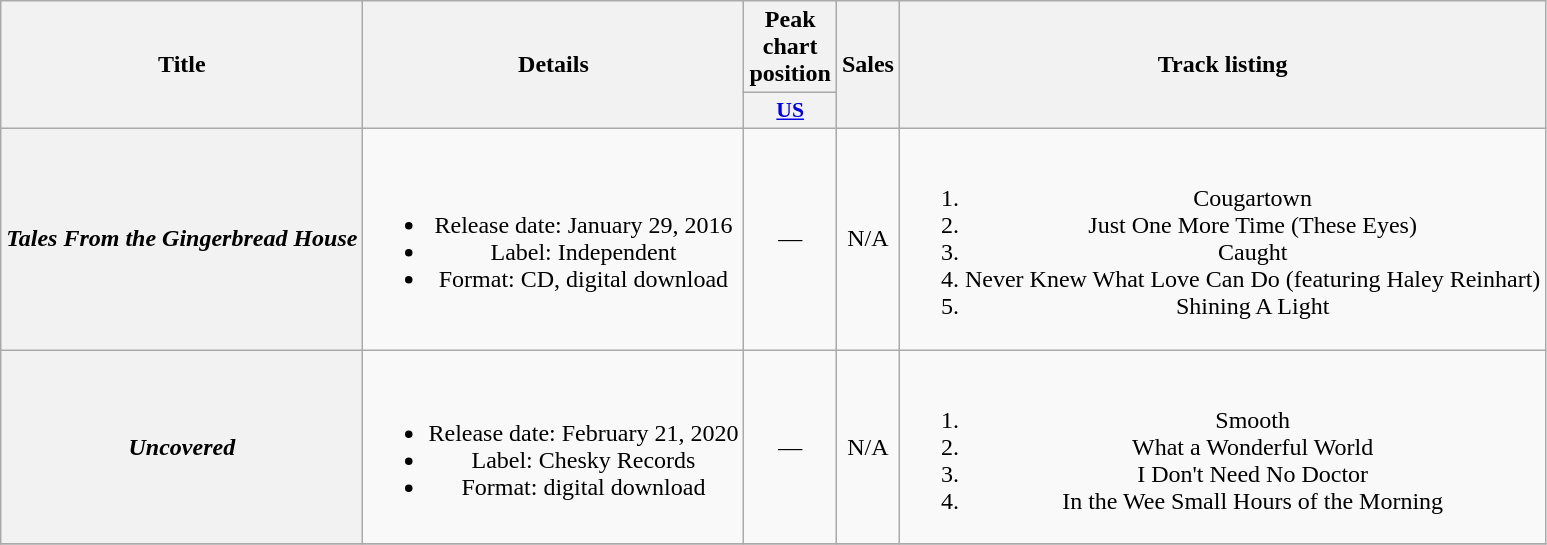<table class="wikitable plainrowheaders" style="text-align:center;">
<tr>
<th scope="col" rowspan="2">Title</th>
<th scope="col" rowspan="2">Details</th>
<th scope="col" colspan="1">Peak chart position</th>
<th scope="col" rowspan="2">Sales</th>
<th scope="col" rowspan="2">Track listing</th>
</tr>
<tr>
<th scope="col" style="width:3em;font-size:90%;"><a href='#'>US</a></th>
</tr>
<tr>
<th scope="row"><em>Tales From the Gingerbread House</em></th>
<td><br><ul><li>Release date: January 29, 2016</li><li>Label: Independent</li><li>Format: CD, digital download</li></ul></td>
<td>—</td>
<td>N/A</td>
<td><br><ol><li>Cougartown</li><li>Just One More Time (These Eyes)</li><li>Caught</li><li>Never Knew What Love Can Do (featuring Haley Reinhart)</li><li>Shining A Light</li></ol></td>
</tr>
<tr>
<th scope="row"><em>Uncovered</em></th>
<td><br><ul><li>Release date: February 21, 2020</li><li>Label: Chesky Records</li><li>Format: digital download</li></ul></td>
<td>—</td>
<td>N/A</td>
<td><br><ol><li>Smooth</li><li>What a Wonderful World</li><li>I Don't Need No Doctor</li><li>In the Wee Small Hours of the Morning</li></ol></td>
</tr>
<tr>
</tr>
</table>
